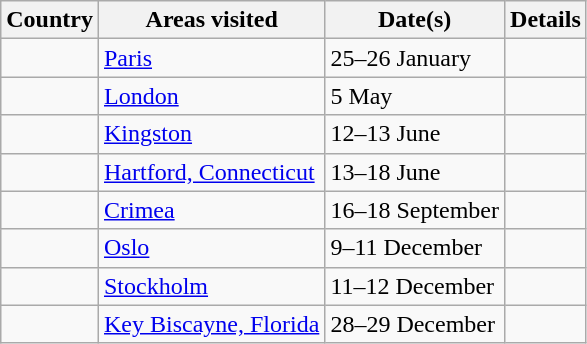<table class="wikitable">
<tr>
<th scope=col>Country</th>
<th scope=col>Areas visited</th>
<th scope=col>Date(s)</th>
<th scope=col>Details</th>
</tr>
<tr>
<td></td>
<td><a href='#'>Paris</a></td>
<td>25–26 January</td>
<td></td>
</tr>
<tr>
<td></td>
<td><a href='#'>London</a></td>
<td>5 May</td>
<td></td>
</tr>
<tr>
<td></td>
<td><a href='#'>Kingston</a></td>
<td>12–13 June</td>
<td></td>
</tr>
<tr>
<td></td>
<td><a href='#'>Hartford, Connecticut</a></td>
<td>13–18 June</td>
<td></td>
</tr>
<tr>
<td></td>
<td><a href='#'>Crimea</a></td>
<td>16–18 September</td>
<td></td>
</tr>
<tr>
<td></td>
<td><a href='#'>Oslo</a></td>
<td>9–11 December</td>
<td></td>
</tr>
<tr>
<td></td>
<td><a href='#'>Stockholm</a></td>
<td>11–12 December</td>
<td></td>
</tr>
<tr>
<td></td>
<td><a href='#'>Key Biscayne, Florida</a></td>
<td>28–29 December</td>
<td></td>
</tr>
</table>
